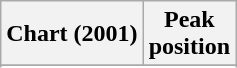<table class="wikitable sortable plainrowheaders" style="text-align:center">
<tr>
<th scope="col">Chart (2001)</th>
<th scope="col">Peak<br>position</th>
</tr>
<tr>
</tr>
<tr>
</tr>
<tr>
</tr>
<tr>
</tr>
<tr>
</tr>
</table>
